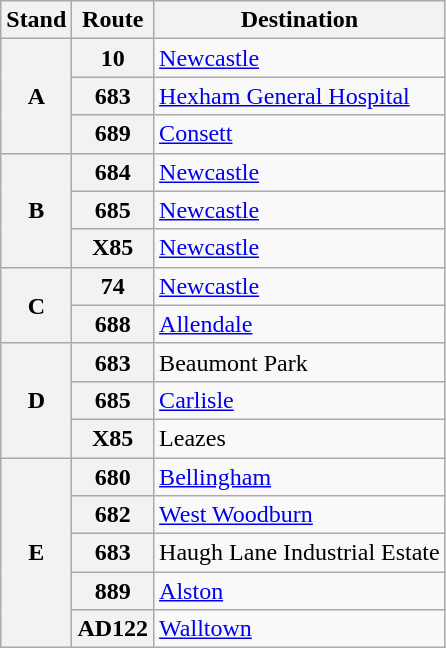<table class="wikitable sortable mw-collapsible mw-collapsed">
<tr>
<th><strong>Stand</strong></th>
<th><strong>Route</strong></th>
<th><strong>Destination</strong></th>
</tr>
<tr>
<th rowspan="3"><strong>A</strong></th>
<th>10</th>
<td><a href='#'>Newcastle</a>  <br></td>
</tr>
<tr>
<th>683</th>
<td><a href='#'>Hexham General Hospital</a></td>
</tr>
<tr>
<th>689</th>
<td><a href='#'>Consett</a> <br></td>
</tr>
<tr>
<th rowspan="3">B</th>
<th>684</th>
<td><a href='#'>Newcastle</a>  <br></td>
</tr>
<tr>
<th>685</th>
<td><a href='#'>Newcastle</a>  <br></td>
</tr>
<tr>
<th>X85</th>
<td><a href='#'>Newcastle</a>  <br></td>
</tr>
<tr>
<th rowspan="2">C</th>
<th>74</th>
<td><a href='#'>Newcastle</a>  <br></td>
</tr>
<tr>
<th>688</th>
<td><a href='#'>Allendale</a><br></td>
</tr>
<tr>
<th rowspan="3">D</th>
<th>683</th>
<td>Beaumont Park</td>
</tr>
<tr>
<th>685</th>
<td><a href='#'>Carlisle</a>  <br></td>
</tr>
<tr>
<th>X85</th>
<td>Leazes</td>
</tr>
<tr>
<th rowspan="5">E</th>
<th>680</th>
<td><a href='#'>Bellingham</a> <br></td>
</tr>
<tr>
<th>682</th>
<td><a href='#'>West Woodburn</a><br></td>
</tr>
<tr>
<th>683</th>
<td>Haugh Lane Industrial Estate</td>
</tr>
<tr>
<th>889</th>
<td><a href='#'>Alston</a><br></td>
</tr>
<tr>
<th>AD122</th>
<td><a href='#'>Walltown</a><br></td>
</tr>
</table>
